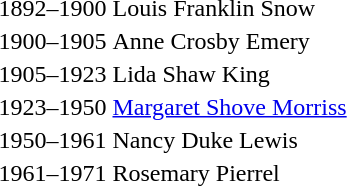<table>
<tr>
<td>1892–1900</td>
<td>Louis Franklin Snow</td>
</tr>
<tr>
<td>1900–1905</td>
<td>Anne Crosby Emery</td>
</tr>
<tr>
<td>1905–1923</td>
<td>Lida Shaw King</td>
</tr>
<tr>
<td>1923–1950</td>
<td><a href='#'>Margaret Shove Morriss</a></td>
</tr>
<tr>
<td>1950–1961</td>
<td>Nancy Duke Lewis</td>
</tr>
<tr>
<td>1961–1971</td>
<td>Rosemary Pierrel</td>
</tr>
</table>
